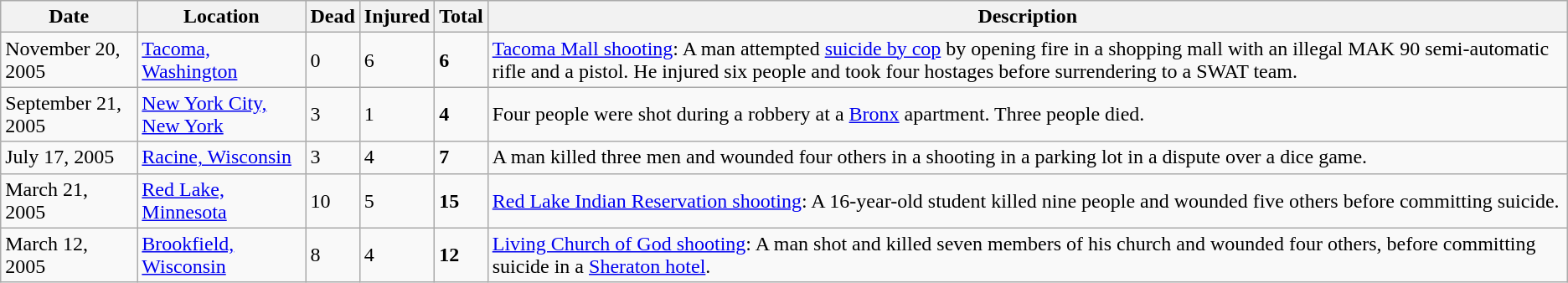<table class="wikitable sortable">
<tr>
<th>Date</th>
<th>Location</th>
<th>Dead</th>
<th>Injured</th>
<th>Total</th>
<th>Description</th>
</tr>
<tr>
<td>November 20, 2005</td>
<td><a href='#'>Tacoma, Washington</a></td>
<td>0</td>
<td>6</td>
<td><strong>6</strong></td>
<td><a href='#'>Tacoma Mall shooting</a>: A man attempted <a href='#'>suicide by cop</a> by opening fire in a shopping mall with an illegal MAK 90 semi-automatic rifle and a pistol. He injured six people and took four hostages before surrendering to a SWAT team.</td>
</tr>
<tr>
<td>September 21, 2005</td>
<td><a href='#'>New York City, New York</a></td>
<td>3</td>
<td>1</td>
<td><strong>4</strong></td>
<td>Four people were shot during a robbery at a <a href='#'>Bronx</a> apartment. Three people died.</td>
</tr>
<tr>
<td>July 17, 2005</td>
<td><a href='#'>Racine, Wisconsin</a></td>
<td>3</td>
<td>4</td>
<td><strong>7</strong></td>
<td>A man killed three men and wounded four others in a shooting in a parking lot in a dispute over a dice game.</td>
</tr>
<tr>
<td>March 21, 2005</td>
<td><a href='#'>Red Lake, Minnesota</a></td>
<td>10</td>
<td>5</td>
<td><strong>15</strong></td>
<td><a href='#'>Red Lake Indian Reservation shooting</a>: A 16-year-old student killed nine people and wounded five others before committing suicide.</td>
</tr>
<tr>
<td>March 12, 2005</td>
<td><a href='#'>Brookfield, Wisconsin</a></td>
<td>8</td>
<td>4</td>
<td><strong>12</strong></td>
<td><a href='#'>Living Church of God shooting</a>: A man shot and killed seven members of his church and wounded four others, before committing suicide in a <a href='#'>Sheraton hotel</a>.</td>
</tr>
</table>
